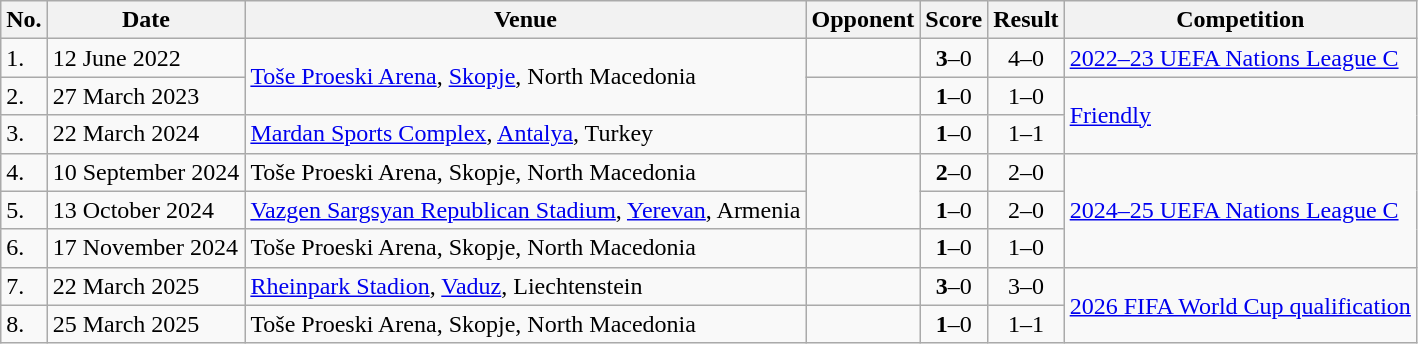<table class="wikitable">
<tr>
<th>No.</th>
<th>Date</th>
<th>Venue</th>
<th>Opponent</th>
<th>Score</th>
<th>Result</th>
<th>Competition</th>
</tr>
<tr>
<td>1.</td>
<td>12 June 2022</td>
<td rowspan=2><a href='#'>Toše Proeski Arena</a>, <a href='#'>Skopje</a>, North Macedonia</td>
<td></td>
<td align=center><strong>3</strong>–0</td>
<td align=center>4–0</td>
<td><a href='#'>2022–23 UEFA Nations League C</a></td>
</tr>
<tr>
<td>2.</td>
<td>27 March 2023</td>
<td></td>
<td align=center><strong>1</strong>–0</td>
<td align=center>1–0</td>
<td rowspan=2><a href='#'>Friendly</a></td>
</tr>
<tr>
<td>3.</td>
<td>22 March 2024</td>
<td><a href='#'>Mardan Sports Complex</a>, <a href='#'>Antalya</a>, Turkey</td>
<td></td>
<td align=center><strong>1</strong>–0</td>
<td align=center>1–1</td>
</tr>
<tr>
<td>4.</td>
<td>10 September 2024</td>
<td>Toše Proeski Arena, Skopje, North Macedonia</td>
<td rowspan=2></td>
<td align=center><strong>2</strong>–0</td>
<td align=center>2–0</td>
<td rowspan=3><a href='#'>2024–25 UEFA Nations League C</a></td>
</tr>
<tr>
<td>5.</td>
<td>13 October 2024</td>
<td><a href='#'>Vazgen Sargsyan Republican Stadium</a>, <a href='#'>Yerevan</a>, Armenia</td>
<td align=center><strong>1</strong>–0</td>
<td align=center>2–0</td>
</tr>
<tr>
<td>6.</td>
<td>17 November 2024</td>
<td>Toše Proeski Arena, Skopje, North Macedonia</td>
<td></td>
<td align=center><strong>1</strong>–0</td>
<td align=center>1–0</td>
</tr>
<tr>
<td>7.</td>
<td>22 March 2025</td>
<td><a href='#'>Rheinpark Stadion</a>, <a href='#'>Vaduz</a>, Liechtenstein</td>
<td></td>
<td align=center><strong>3</strong>–0</td>
<td align=center>3–0</td>
<td rowspan=2><a href='#'>2026 FIFA World Cup qualification</a></td>
</tr>
<tr>
<td>8.</td>
<td>25 March 2025</td>
<td>Toše Proeski Arena, Skopje, North Macedonia</td>
<td></td>
<td align=center><strong>1</strong>–0</td>
<td align=center>1–1</td>
</tr>
</table>
